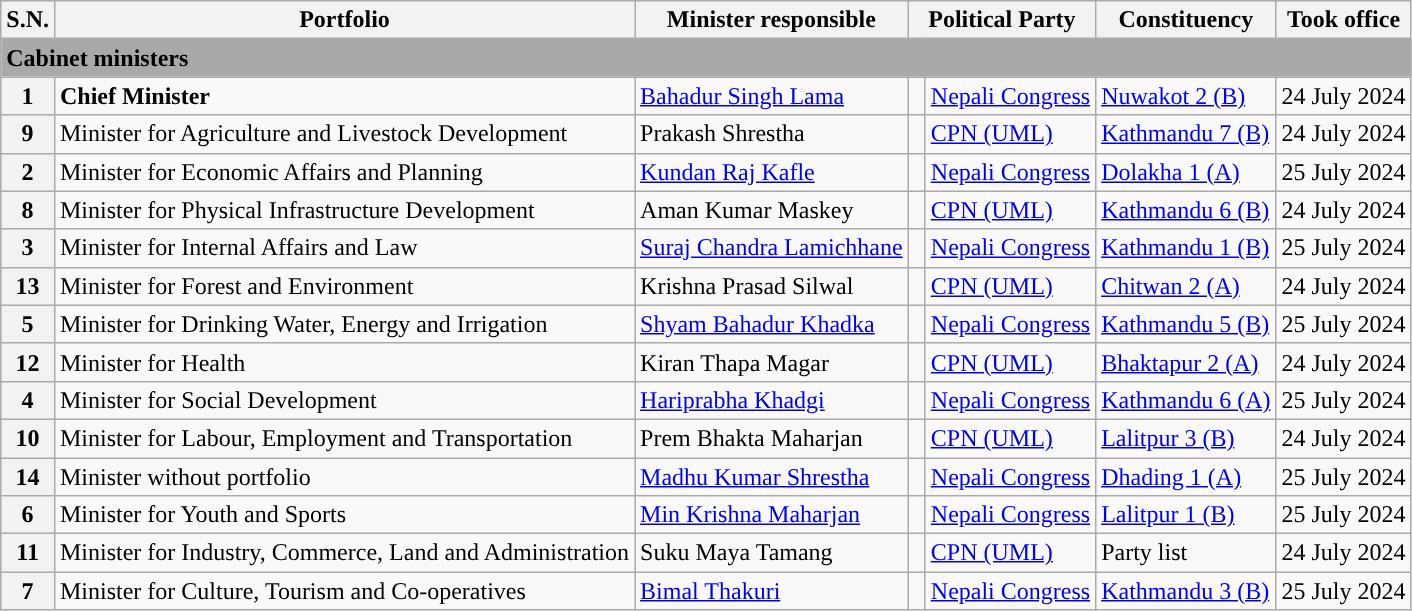<table class="wikitable">
<tr>
<th>S.N.</th>
<th>Portfolio</th>
<th>Minister responsible</th>
<th colspan="2">Political Party</th>
<th>Constituency</th>
<th>Took office</th>
</tr>
<tr>
<td colspan="7" bgcolor="darkgrey"><strong>Cabinet ministers</strong></td>
</tr>
<tr>
<th>1</th>
<td><strong>Chief Minister</strong></td>
<td><a href='#'>Bahadur Singh Lama</a></td>
<td width="4px"></td>
<td><a href='#'>Nepali Congress</a></td>
<td><a href='#'>Nuwakot 2 (B)</a></td>
<td>24 July 2024</td>
</tr>
<tr>
<th>9</th>
<td>Minister for Agriculture and Livestock Development</td>
<td>Prakash Shrestha</td>
<td width="4px"></td>
<td><a href='#'>CPN (UML)</a></td>
<td><a href='#'>Kathmandu 7 (B)</a></td>
<td>24 July 2024</td>
</tr>
<tr>
<th>2</th>
<td>Minister for Economic Affairs and Planning</td>
<td><a href='#'>Kundan Raj Kafle</a></td>
<td width="4px"></td>
<td><a href='#'>Nepali Congress</a></td>
<td><a href='#'>Dolakha 1 (A)</a></td>
<td>25 July 2024</td>
</tr>
<tr>
<th>8</th>
<td>Minister for Physical Infrastructure Development</td>
<td>Aman Kumar Maskey</td>
<td width="4px"></td>
<td><a href='#'>CPN (UML)</a></td>
<td><a href='#'>Kathmandu 6 (B)</a></td>
<td>24 July 2024</td>
</tr>
<tr>
<th>3</th>
<td>Minister for Internal Affairs and Law</td>
<td><a href='#'>Suraj Chandra Lamichhane</a></td>
<td width="4px"></td>
<td><a href='#'>Nepali Congress</a></td>
<td><a href='#'>Kathmandu 1 (B)</a></td>
<td>25 July 2024</td>
</tr>
<tr>
<th>13</th>
<td>Minister for Forest and Environment</td>
<td>Krishna Prasad Silwal</td>
<td width="4px"></td>
<td><a href='#'>CPN (UML)</a></td>
<td><a href='#'>Chitwan 2 (A)</a></td>
<td>24 July 2024</td>
</tr>
<tr>
<th>5</th>
<td>Minister for Drinking Water, Energy and Irrigation</td>
<td><a href='#'>Shyam Bahadur Khadka</a></td>
<td width="4px"></td>
<td><a href='#'>Nepali Congress</a></td>
<td><a href='#'>Kathmandu 5 (B)</a></td>
<td>25 July 2024</td>
</tr>
<tr>
<th>12</th>
<td>Minister for Health</td>
<td>Kiran Thapa Magar</td>
<td width="4px"></td>
<td><a href='#'>CPN (UML)</a></td>
<td><a href='#'>Bhaktapur 2 (A)</a></td>
<td>24 July 2024</td>
</tr>
<tr>
<th>4</th>
<td>Minister for Social Development</td>
<td><a href='#'>Hariprabha Khadgi</a></td>
<td width="4px"></td>
<td><a href='#'>Nepali Congress</a></td>
<td><a href='#'>Kathmandu 6 (A)</a></td>
<td>25 July 2024</td>
</tr>
<tr>
<th>10</th>
<td>Minister for Labour, Employment and Transportation</td>
<td>Prem Bhakta Maharjan</td>
<td width="4px"></td>
<td><a href='#'>CPN (UML)</a></td>
<td><a href='#'>Lalitpur 3 (B)</a></td>
<td>24 July 2024</td>
</tr>
<tr>
<th>14</th>
<td>Minister without portfolio</td>
<td><a href='#'>Madhu Kumar Shrestha</a></td>
<td width="4px"></td>
<td><a href='#'>Nepali Congress</a></td>
<td><a href='#'>Dhading 1 (A)</a></td>
<td>25 July 2024</td>
</tr>
<tr>
<th>6</th>
<td>Minister for Youth and Sports</td>
<td><a href='#'>Min Krishna Maharjan</a></td>
<td width="4px"></td>
<td><a href='#'>Nepali Congress</a></td>
<td><a href='#'>Lalitpur 1 (B)</a></td>
<td>25 July 2024</td>
</tr>
<tr>
<th>11</th>
<td>Minister for Industry, Commerce, Land and Administration</td>
<td>Suku Maya Tamang</td>
<td width="4px"></td>
<td><a href='#'>CPN (UML)</a></td>
<td>Party list</td>
<td>24 July 2024</td>
</tr>
<tr>
<th>7</th>
<td>Minister for Culture, Tourism and Co-operatives</td>
<td><a href='#'>Bimal Thakuri</a></td>
<td width="4px"></td>
<td><a href='#'>Nepali Congress</a></td>
<td><a href='#'>Kathmandu 3 (B)</a></td>
<td>25 July 2024</td>
</tr>
</table>
